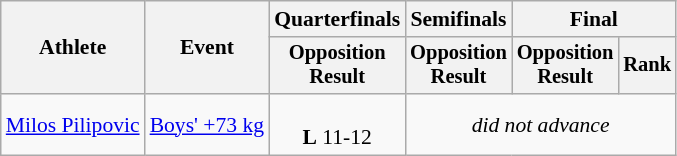<table class="wikitable" style="font-size:90%">
<tr>
<th rowspan="2">Athlete</th>
<th rowspan="2">Event</th>
<th>Quarterfinals</th>
<th>Semifinals</th>
<th colspan=2>Final</th>
</tr>
<tr style="font-size:95%">
<th>Opposition<br>Result</th>
<th>Opposition<br>Result</th>
<th>Opposition<br>Result</th>
<th>Rank</th>
</tr>
<tr align=center>
<td align=left><a href='#'>Milos Pilipovic</a></td>
<td align=left><a href='#'>Boys' +73 kg</a></td>
<td><br> <strong>L</strong> 11-12</td>
<td Colspan=3><em>did not advance</em></td>
</tr>
</table>
